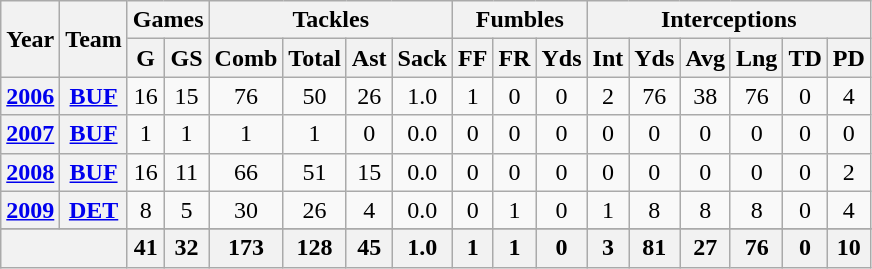<table class=wikitable style="text-align:center;">
<tr>
<th rowspan="2">Year</th>
<th rowspan="2">Team</th>
<th colspan="2">Games</th>
<th colspan="4">Tackles</th>
<th colspan="3">Fumbles</th>
<th colspan="6">Interceptions</th>
</tr>
<tr>
<th>G</th>
<th>GS</th>
<th>Comb</th>
<th>Total</th>
<th>Ast</th>
<th>Sack</th>
<th>FF</th>
<th>FR</th>
<th>Yds</th>
<th>Int</th>
<th>Yds</th>
<th>Avg</th>
<th>Lng</th>
<th>TD</th>
<th>PD</th>
</tr>
<tr>
<th><a href='#'>2006</a></th>
<th><a href='#'>BUF</a></th>
<td>16</td>
<td>15</td>
<td>76</td>
<td>50</td>
<td>26</td>
<td>1.0</td>
<td>1</td>
<td>0</td>
<td>0</td>
<td>2</td>
<td>76</td>
<td>38</td>
<td>76</td>
<td>0</td>
<td>4</td>
</tr>
<tr>
<th><a href='#'>2007</a></th>
<th><a href='#'>BUF</a></th>
<td>1</td>
<td>1</td>
<td>1</td>
<td>1</td>
<td>0</td>
<td>0.0</td>
<td>0</td>
<td>0</td>
<td>0</td>
<td>0</td>
<td>0</td>
<td>0</td>
<td>0</td>
<td>0</td>
<td>0</td>
</tr>
<tr>
<th><a href='#'>2008</a></th>
<th><a href='#'>BUF</a></th>
<td>16</td>
<td>11</td>
<td>66</td>
<td>51</td>
<td>15</td>
<td>0.0</td>
<td>0</td>
<td>0</td>
<td>0</td>
<td>0</td>
<td>0</td>
<td>0</td>
<td>0</td>
<td>0</td>
<td>2</td>
</tr>
<tr>
<th><a href='#'>2009</a></th>
<th><a href='#'>DET</a></th>
<td>8</td>
<td>5</td>
<td>30</td>
<td>26</td>
<td>4</td>
<td>0.0</td>
<td>0</td>
<td>1</td>
<td>0</td>
<td>1</td>
<td>8</td>
<td>8</td>
<td>8</td>
<td>0</td>
<td>4</td>
</tr>
<tr>
</tr>
<tr class="sortbottom">
<th colspan=2></th>
<th>41</th>
<th>32</th>
<th>173</th>
<th>128</th>
<th>45</th>
<th>1.0</th>
<th>1</th>
<th>1</th>
<th>0</th>
<th>3</th>
<th>81</th>
<th>27</th>
<th>76</th>
<th>0</th>
<th>10</th>
</tr>
</table>
